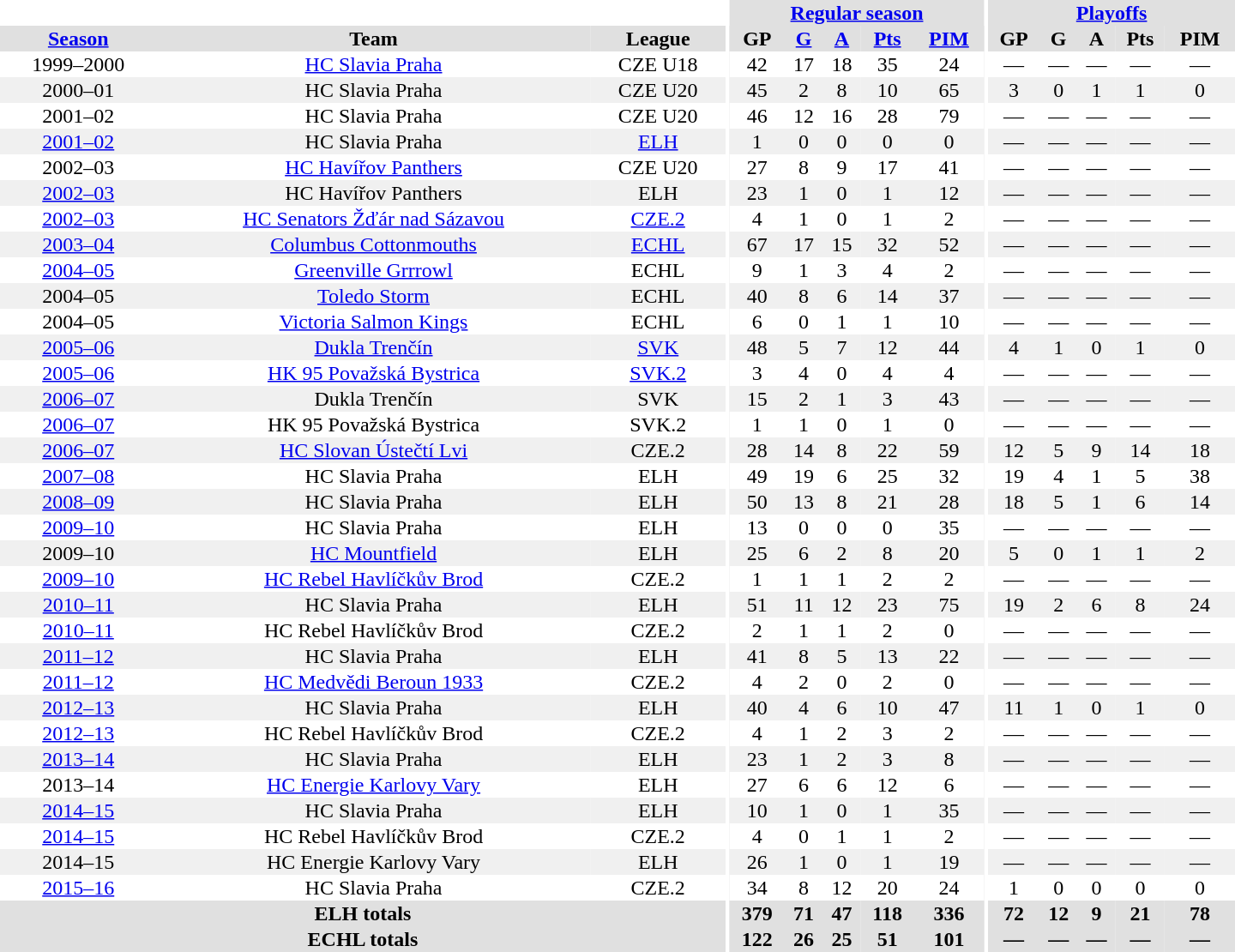<table border="0" cellpadding="1" cellspacing="0" style="text-align:center; width:60em">
<tr bgcolor="#e0e0e0">
<th colspan="3" bgcolor="#ffffff"></th>
<th rowspan="99" bgcolor="#ffffff"></th>
<th colspan="5"><a href='#'>Regular season</a></th>
<th rowspan="99" bgcolor="#ffffff"></th>
<th colspan="5"><a href='#'>Playoffs</a></th>
</tr>
<tr bgcolor="#e0e0e0">
<th><a href='#'>Season</a></th>
<th>Team</th>
<th>League</th>
<th>GP</th>
<th><a href='#'>G</a></th>
<th><a href='#'>A</a></th>
<th><a href='#'>Pts</a></th>
<th><a href='#'>PIM</a></th>
<th>GP</th>
<th>G</th>
<th>A</th>
<th>Pts</th>
<th>PIM</th>
</tr>
<tr>
<td>1999–2000</td>
<td><a href='#'>HC Slavia Praha</a></td>
<td>CZE U18</td>
<td>42</td>
<td>17</td>
<td>18</td>
<td>35</td>
<td>24</td>
<td>—</td>
<td>—</td>
<td>—</td>
<td>—</td>
<td>—</td>
</tr>
<tr bgcolor="#f0f0f0">
<td>2000–01</td>
<td>HC Slavia Praha</td>
<td>CZE U20</td>
<td>45</td>
<td>2</td>
<td>8</td>
<td>10</td>
<td>65</td>
<td>3</td>
<td>0</td>
<td>1</td>
<td>1</td>
<td>0</td>
</tr>
<tr>
<td>2001–02</td>
<td>HC Slavia Praha</td>
<td>CZE U20</td>
<td>46</td>
<td>12</td>
<td>16</td>
<td>28</td>
<td>79</td>
<td>—</td>
<td>—</td>
<td>—</td>
<td>—</td>
<td>—</td>
</tr>
<tr bgcolor="#f0f0f0">
<td><a href='#'>2001–02</a></td>
<td>HC Slavia Praha</td>
<td><a href='#'>ELH</a></td>
<td>1</td>
<td>0</td>
<td>0</td>
<td>0</td>
<td>0</td>
<td>—</td>
<td>—</td>
<td>—</td>
<td>—</td>
<td>—</td>
</tr>
<tr>
<td>2002–03</td>
<td><a href='#'>HC Havířov Panthers</a></td>
<td>CZE U20</td>
<td>27</td>
<td>8</td>
<td>9</td>
<td>17</td>
<td>41</td>
<td>—</td>
<td>—</td>
<td>—</td>
<td>—</td>
<td>—</td>
</tr>
<tr bgcolor="#f0f0f0">
<td><a href='#'>2002–03</a></td>
<td>HC Havířov Panthers</td>
<td>ELH</td>
<td>23</td>
<td>1</td>
<td>0</td>
<td>1</td>
<td>12</td>
<td>—</td>
<td>—</td>
<td>—</td>
<td>—</td>
<td>—</td>
</tr>
<tr>
<td><a href='#'>2002–03</a></td>
<td><a href='#'>HC Senators Žďár nad Sázavou</a></td>
<td><a href='#'>CZE.2</a></td>
<td>4</td>
<td>1</td>
<td>0</td>
<td>1</td>
<td>2</td>
<td>—</td>
<td>—</td>
<td>—</td>
<td>—</td>
<td>—</td>
</tr>
<tr bgcolor="#f0f0f0">
<td><a href='#'>2003–04</a></td>
<td><a href='#'>Columbus Cottonmouths</a></td>
<td><a href='#'>ECHL</a></td>
<td>67</td>
<td>17</td>
<td>15</td>
<td>32</td>
<td>52</td>
<td>—</td>
<td>—</td>
<td>—</td>
<td>—</td>
<td>—</td>
</tr>
<tr>
<td><a href='#'>2004–05</a></td>
<td><a href='#'>Greenville Grrrowl</a></td>
<td>ECHL</td>
<td>9</td>
<td>1</td>
<td>3</td>
<td>4</td>
<td>2</td>
<td>—</td>
<td>—</td>
<td>—</td>
<td>—</td>
<td>—</td>
</tr>
<tr bgcolor="#f0f0f0">
<td>2004–05</td>
<td><a href='#'>Toledo Storm</a></td>
<td>ECHL</td>
<td>40</td>
<td>8</td>
<td>6</td>
<td>14</td>
<td>37</td>
<td>—</td>
<td>—</td>
<td>—</td>
<td>—</td>
<td>—</td>
</tr>
<tr>
<td>2004–05</td>
<td><a href='#'>Victoria Salmon Kings</a></td>
<td>ECHL</td>
<td>6</td>
<td>0</td>
<td>1</td>
<td>1</td>
<td>10</td>
<td>—</td>
<td>—</td>
<td>—</td>
<td>—</td>
<td>—</td>
</tr>
<tr bgcolor="#f0f0f0">
<td><a href='#'>2005–06</a></td>
<td><a href='#'>Dukla Trenčín</a></td>
<td><a href='#'>SVK</a></td>
<td>48</td>
<td>5</td>
<td>7</td>
<td>12</td>
<td>44</td>
<td>4</td>
<td>1</td>
<td>0</td>
<td>1</td>
<td>0</td>
</tr>
<tr>
<td><a href='#'>2005–06</a></td>
<td><a href='#'>HK 95 Považská Bystrica</a></td>
<td><a href='#'>SVK.2</a></td>
<td>3</td>
<td>4</td>
<td>0</td>
<td>4</td>
<td>4</td>
<td>—</td>
<td>—</td>
<td>—</td>
<td>—</td>
<td>—</td>
</tr>
<tr bgcolor="#f0f0f0">
<td><a href='#'>2006–07</a></td>
<td>Dukla Trenčín</td>
<td>SVK</td>
<td>15</td>
<td>2</td>
<td>1</td>
<td>3</td>
<td>43</td>
<td>—</td>
<td>—</td>
<td>—</td>
<td>—</td>
<td>—</td>
</tr>
<tr>
<td><a href='#'>2006–07</a></td>
<td>HK 95 Považská Bystrica</td>
<td>SVK.2</td>
<td>1</td>
<td>1</td>
<td>0</td>
<td>1</td>
<td>0</td>
<td>—</td>
<td>—</td>
<td>—</td>
<td>—</td>
<td>—</td>
</tr>
<tr bgcolor="#f0f0f0">
<td><a href='#'>2006–07</a></td>
<td><a href='#'>HC Slovan Ústečtí Lvi</a></td>
<td>CZE.2</td>
<td>28</td>
<td>14</td>
<td>8</td>
<td>22</td>
<td>59</td>
<td>12</td>
<td>5</td>
<td>9</td>
<td>14</td>
<td>18</td>
</tr>
<tr>
<td><a href='#'>2007–08</a></td>
<td>HC Slavia Praha</td>
<td>ELH</td>
<td>49</td>
<td>19</td>
<td>6</td>
<td>25</td>
<td>32</td>
<td>19</td>
<td>4</td>
<td>1</td>
<td>5</td>
<td>38</td>
</tr>
<tr bgcolor="#f0f0f0">
<td><a href='#'>2008–09</a></td>
<td>HC Slavia Praha</td>
<td>ELH</td>
<td>50</td>
<td>13</td>
<td>8</td>
<td>21</td>
<td>28</td>
<td>18</td>
<td>5</td>
<td>1</td>
<td>6</td>
<td>14</td>
</tr>
<tr>
<td><a href='#'>2009–10</a></td>
<td>HC Slavia Praha</td>
<td>ELH</td>
<td>13</td>
<td>0</td>
<td>0</td>
<td>0</td>
<td>35</td>
<td>—</td>
<td>—</td>
<td>—</td>
<td>—</td>
<td>—</td>
</tr>
<tr bgcolor="#f0f0f0">
<td>2009–10</td>
<td><a href='#'>HC Mountfield</a></td>
<td>ELH</td>
<td>25</td>
<td>6</td>
<td>2</td>
<td>8</td>
<td>20</td>
<td>5</td>
<td>0</td>
<td>1</td>
<td>1</td>
<td>2</td>
</tr>
<tr>
<td><a href='#'>2009–10</a></td>
<td><a href='#'>HC Rebel Havlíčkův Brod</a></td>
<td>CZE.2</td>
<td>1</td>
<td>1</td>
<td>1</td>
<td>2</td>
<td>2</td>
<td>—</td>
<td>—</td>
<td>—</td>
<td>—</td>
<td>—</td>
</tr>
<tr bgcolor="#f0f0f0">
<td><a href='#'>2010–11</a></td>
<td>HC Slavia Praha</td>
<td>ELH</td>
<td>51</td>
<td>11</td>
<td>12</td>
<td>23</td>
<td>75</td>
<td>19</td>
<td>2</td>
<td>6</td>
<td>8</td>
<td>24</td>
</tr>
<tr>
<td><a href='#'>2010–11</a></td>
<td>HC Rebel Havlíčkův Brod</td>
<td>CZE.2</td>
<td>2</td>
<td>1</td>
<td>1</td>
<td>2</td>
<td>0</td>
<td>—</td>
<td>—</td>
<td>—</td>
<td>—</td>
<td>—</td>
</tr>
<tr bgcolor="#f0f0f0">
<td><a href='#'>2011–12</a></td>
<td>HC Slavia Praha</td>
<td>ELH</td>
<td>41</td>
<td>8</td>
<td>5</td>
<td>13</td>
<td>22</td>
<td>—</td>
<td>—</td>
<td>—</td>
<td>—</td>
<td>—</td>
</tr>
<tr>
<td><a href='#'>2011–12</a></td>
<td><a href='#'>HC Medvědi Beroun 1933</a></td>
<td>CZE.2</td>
<td>4</td>
<td>2</td>
<td>0</td>
<td>2</td>
<td>0</td>
<td>—</td>
<td>—</td>
<td>—</td>
<td>—</td>
<td>—</td>
</tr>
<tr bgcolor="#f0f0f0">
<td><a href='#'>2012–13</a></td>
<td>HC Slavia Praha</td>
<td>ELH</td>
<td>40</td>
<td>4</td>
<td>6</td>
<td>10</td>
<td>47</td>
<td>11</td>
<td>1</td>
<td>0</td>
<td>1</td>
<td>0</td>
</tr>
<tr>
<td><a href='#'>2012–13</a></td>
<td>HC Rebel Havlíčkův Brod</td>
<td>CZE.2</td>
<td>4</td>
<td>1</td>
<td>2</td>
<td>3</td>
<td>2</td>
<td>—</td>
<td>—</td>
<td>—</td>
<td>—</td>
<td>—</td>
</tr>
<tr bgcolor="#f0f0f0">
<td><a href='#'>2013–14</a></td>
<td>HC Slavia Praha</td>
<td>ELH</td>
<td>23</td>
<td>1</td>
<td>2</td>
<td>3</td>
<td>8</td>
<td>—</td>
<td>—</td>
<td>—</td>
<td>—</td>
<td>—</td>
</tr>
<tr>
<td>2013–14</td>
<td><a href='#'>HC Energie Karlovy Vary</a></td>
<td>ELH</td>
<td>27</td>
<td>6</td>
<td>6</td>
<td>12</td>
<td>6</td>
<td>—</td>
<td>—</td>
<td>—</td>
<td>—</td>
<td>—</td>
</tr>
<tr bgcolor="#f0f0f0">
<td><a href='#'>2014–15</a></td>
<td>HC Slavia Praha</td>
<td>ELH</td>
<td>10</td>
<td>1</td>
<td>0</td>
<td>1</td>
<td>35</td>
<td>—</td>
<td>—</td>
<td>—</td>
<td>—</td>
<td>—</td>
</tr>
<tr>
<td><a href='#'>2014–15</a></td>
<td>HC Rebel Havlíčkův Brod</td>
<td>CZE.2</td>
<td>4</td>
<td>0</td>
<td>1</td>
<td>1</td>
<td>2</td>
<td>—</td>
<td>—</td>
<td>—</td>
<td>—</td>
<td>—</td>
</tr>
<tr bgcolor="#f0f0f0">
<td>2014–15</td>
<td>HC Energie Karlovy Vary</td>
<td>ELH</td>
<td>26</td>
<td>1</td>
<td>0</td>
<td>1</td>
<td>19</td>
<td>—</td>
<td>—</td>
<td>—</td>
<td>—</td>
<td>—</td>
</tr>
<tr>
<td><a href='#'>2015–16</a></td>
<td>HC Slavia Praha</td>
<td>CZE.2</td>
<td>34</td>
<td>8</td>
<td>12</td>
<td>20</td>
<td>24</td>
<td>1</td>
<td>0</td>
<td>0</td>
<td>0</td>
<td>0</td>
</tr>
<tr bgcolor="#e0e0e0">
<th colspan="3">ELH totals</th>
<th>379</th>
<th>71</th>
<th>47</th>
<th>118</th>
<th>336</th>
<th>72</th>
<th>12</th>
<th>9</th>
<th>21</th>
<th>78</th>
</tr>
<tr bgcolor="#e0e0e0">
<th colspan="3">ECHL totals</th>
<th>122</th>
<th>26</th>
<th>25</th>
<th>51</th>
<th>101</th>
<th>—</th>
<th>—</th>
<th>—</th>
<th>—</th>
<th>—</th>
</tr>
</table>
